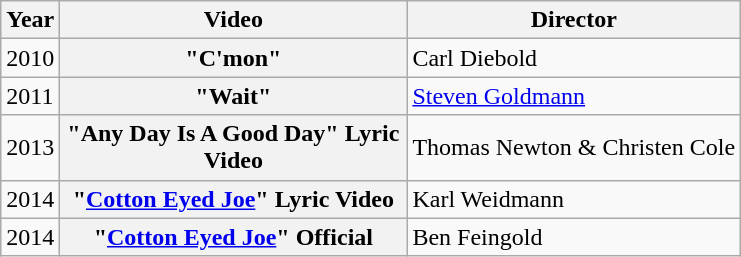<table class="wikitable plainrowheaders">
<tr>
<th>Year</th>
<th style="width:14em;">Video</th>
<th>Director</th>
</tr>
<tr>
<td>2010</td>
<th scope="row">"C'mon"</th>
<td>Carl Diebold</td>
</tr>
<tr>
<td>2011</td>
<th scope="row">"Wait"</th>
<td><a href='#'>Steven Goldmann</a></td>
</tr>
<tr>
<td>2013</td>
<th scope="row">"Any Day Is A Good Day" Lyric Video</th>
<td>Thomas Newton & Christen Cole</td>
</tr>
<tr>
<td>2014</td>
<th scope="row">"<a href='#'>Cotton Eyed Joe</a>" Lyric Video</th>
<td>Karl Weidmann</td>
</tr>
<tr>
<td>2014</td>
<th scope="row">"<a href='#'>Cotton Eyed Joe</a>" Official</th>
<td>Ben Feingold</td>
</tr>
</table>
